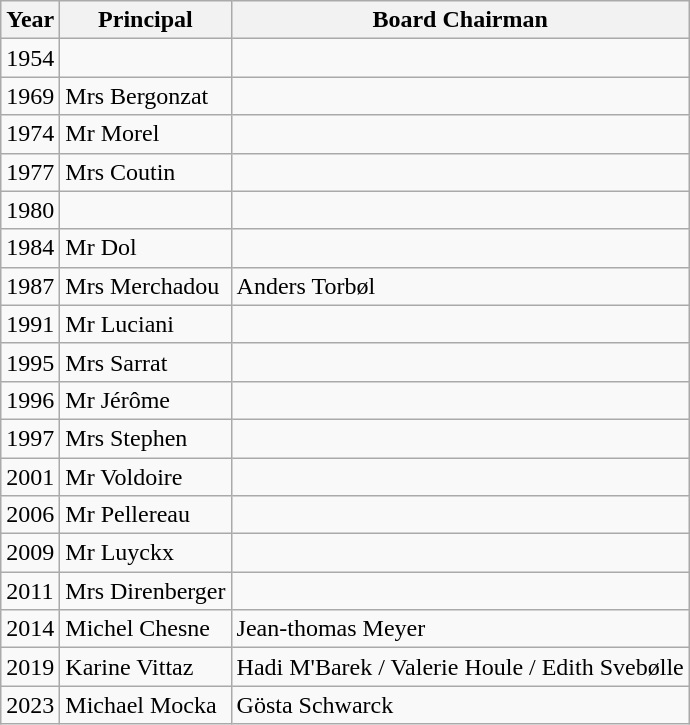<table class="wikitable">
<tr>
<th>Year</th>
<th>Principal</th>
<th>Board Chairman</th>
</tr>
<tr>
<td>1954</td>
<td></td>
<td></td>
</tr>
<tr>
<td>1969</td>
<td>Mrs Bergonzat</td>
<td></td>
</tr>
<tr>
<td>1974</td>
<td>Mr Morel</td>
<td></td>
</tr>
<tr>
<td>1977</td>
<td>Mrs Coutin</td>
<td></td>
</tr>
<tr>
<td>1980</td>
<td></td>
<td></td>
</tr>
<tr>
<td>1984</td>
<td>Mr Dol</td>
<td></td>
</tr>
<tr>
<td>1987</td>
<td>Mrs Merchadou</td>
<td>Anders Torbøl</td>
</tr>
<tr>
<td>1991</td>
<td>Mr Luciani</td>
<td></td>
</tr>
<tr>
<td>1995</td>
<td>Mrs Sarrat</td>
<td></td>
</tr>
<tr>
<td>1996</td>
<td>Mr Jérôme</td>
<td></td>
</tr>
<tr>
<td>1997</td>
<td>Mrs Stephen</td>
<td></td>
</tr>
<tr>
<td>2001</td>
<td>Mr Voldoire</td>
<td></td>
</tr>
<tr>
<td>2006</td>
<td>Mr Pellereau</td>
<td></td>
</tr>
<tr>
<td>2009</td>
<td>Mr Luyckx</td>
<td></td>
</tr>
<tr>
<td>2011</td>
<td>Mrs Direnberger</td>
<td></td>
</tr>
<tr>
<td>2014</td>
<td>Michel Chesne</td>
<td>Jean-thomas Meyer</td>
</tr>
<tr>
<td>2019</td>
<td>Karine Vittaz</td>
<td>Hadi M'Barek / Valerie Houle / Edith Svebølle</td>
</tr>
<tr>
<td>2023</td>
<td>Michael Mocka</td>
<td>Gösta Schwarck</td>
</tr>
</table>
